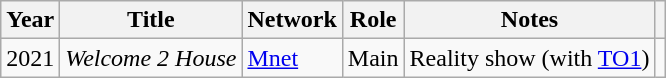<table class="wikitable plainrowheaders" style="text-align:left">
<tr>
<th scope="col">Year</th>
<th scope="col">Title</th>
<th scope="col">Network</th>
<th scope="col">Role</th>
<th scope="col">Notes</th>
<th scope="col"></th>
</tr>
<tr>
<td>2021</td>
<td><em>Welcome 2 House</em></td>
<td><a href='#'>Mnet</a></td>
<td>Main</td>
<td>Reality show (with <a href='#'>TO1</a>)</td>
<td></td>
</tr>
</table>
